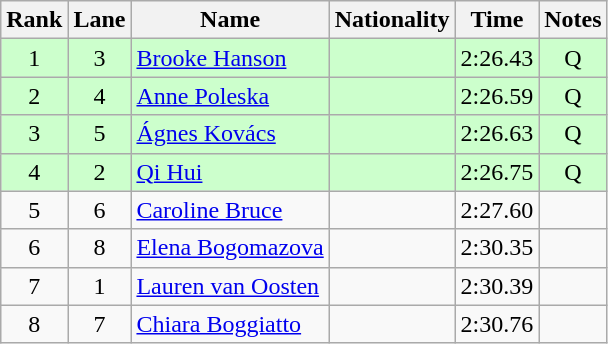<table class="wikitable sortable" style="text-align:center">
<tr>
<th>Rank</th>
<th>Lane</th>
<th>Name</th>
<th>Nationality</th>
<th>Time</th>
<th>Notes</th>
</tr>
<tr bgcolor=#ccffcc>
<td>1</td>
<td>3</td>
<td align=left><a href='#'>Brooke Hanson</a></td>
<td align=left></td>
<td>2:26.43</td>
<td>Q</td>
</tr>
<tr bgcolor=#ccffcc>
<td>2</td>
<td>4</td>
<td align=left><a href='#'>Anne Poleska</a></td>
<td align=left></td>
<td>2:26.59</td>
<td>Q</td>
</tr>
<tr bgcolor=#ccffcc>
<td>3</td>
<td>5</td>
<td align=left><a href='#'>Ágnes Kovács</a></td>
<td align=left></td>
<td>2:26.63</td>
<td>Q</td>
</tr>
<tr bgcolor=#ccffcc>
<td>4</td>
<td>2</td>
<td align=left><a href='#'>Qi Hui</a></td>
<td align=left></td>
<td>2:26.75</td>
<td>Q</td>
</tr>
<tr>
<td>5</td>
<td>6</td>
<td align=left><a href='#'>Caroline Bruce</a></td>
<td align=left></td>
<td>2:27.60</td>
<td></td>
</tr>
<tr>
<td>6</td>
<td>8</td>
<td align=left><a href='#'>Elena Bogomazova</a></td>
<td align=left></td>
<td>2:30.35</td>
<td></td>
</tr>
<tr>
<td>7</td>
<td>1</td>
<td align=left><a href='#'>Lauren van Oosten</a></td>
<td align=left></td>
<td>2:30.39</td>
<td></td>
</tr>
<tr>
<td>8</td>
<td>7</td>
<td align=left><a href='#'>Chiara Boggiatto</a></td>
<td align=left></td>
<td>2:30.76</td>
<td></td>
</tr>
</table>
